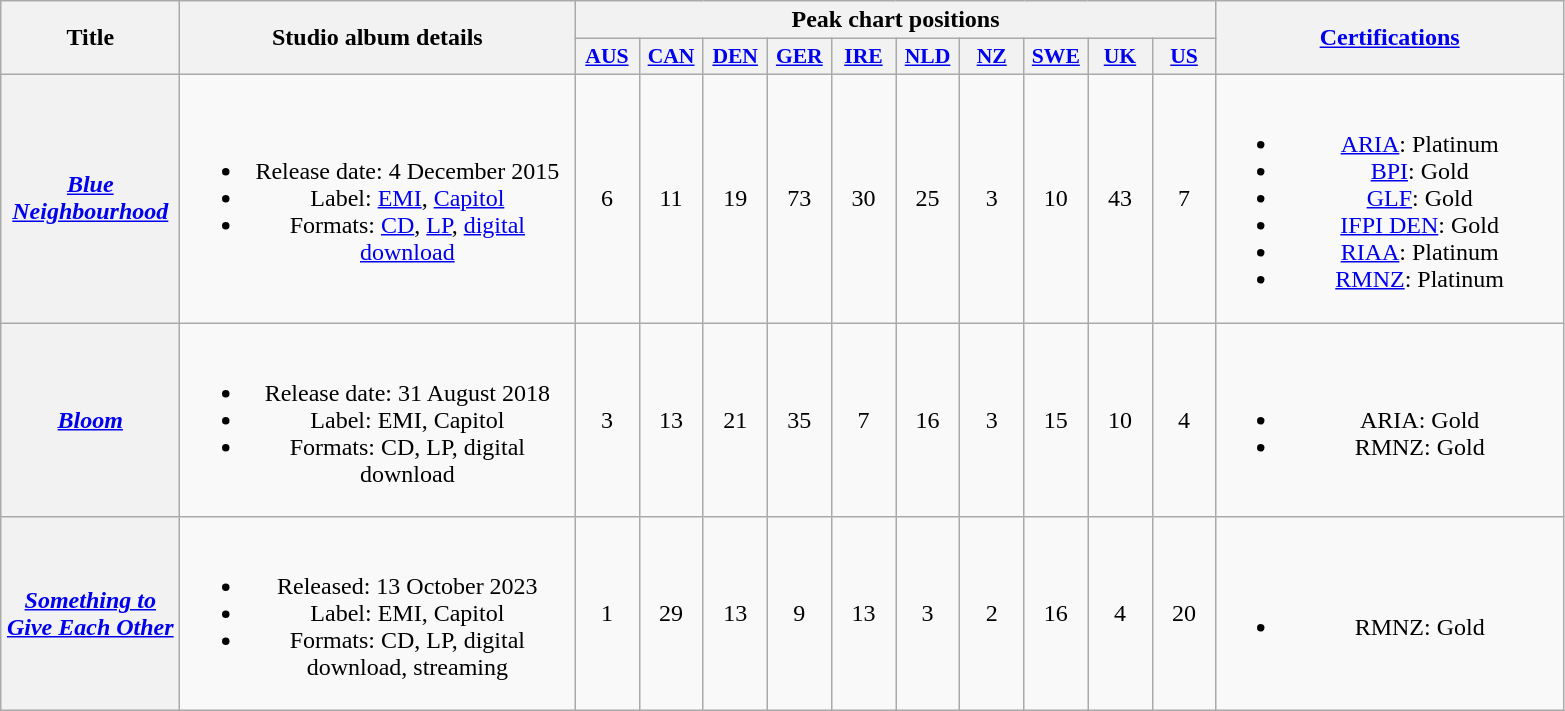<table class="wikitable plainrowheaders" style="text-align:center;">
<tr>
<th scope="col" rowspan="2" style="width:7em;">Title</th>
<th scope="col" rowspan="2" style="width:16em;">Studio album details</th>
<th scope="col" colspan="10">Peak chart positions</th>
<th scope="col" rowspan="2" style="width:14em;"><a href='#'>Certifications</a></th>
</tr>
<tr>
<th scope="col" style="width:2.5em;font-size:90%;"><a href='#'>AUS</a><br></th>
<th scope="col" style="width:2.5em;font-size:90%;"><a href='#'>CAN</a><br></th>
<th scope="col" style="width:2.5em;font-size:90%;"><a href='#'>DEN</a><br></th>
<th scope="col" style="width:2.5em;font-size:90%;"><a href='#'>GER</a><br></th>
<th scope="col" style="width:2.5em;font-size:90%;"><a href='#'>IRE</a><br></th>
<th scope="col" style="width:2.5em;font-size:90%;"><a href='#'>NLD</a><br></th>
<th scope="col" style="width:2.5em;font-size:90%;"><a href='#'>NZ</a><br></th>
<th scope="col" style="width:2.5em;font-size:90%;"><a href='#'>SWE</a><br></th>
<th scope="col" style="width:2.5em;font-size:90%;"><a href='#'>UK</a><br></th>
<th scope="col" style="width:2.5em;font-size:90%;"><a href='#'>US</a><br></th>
</tr>
<tr>
<th scope="row"><em><a href='#'>Blue Neighbourhood</a></em></th>
<td><br><ul><li>Release date: 4 December 2015</li><li>Label: <a href='#'>EMI</a>, <a href='#'>Capitol</a></li><li>Formats: <a href='#'>CD</a>, <a href='#'>LP</a>, <a href='#'>digital download</a></li></ul></td>
<td>6</td>
<td>11</td>
<td>19</td>
<td>73</td>
<td>30</td>
<td>25</td>
<td>3</td>
<td>10</td>
<td>43</td>
<td>7</td>
<td><br><ul><li><a href='#'>ARIA</a>: Platinum</li><li><a href='#'>BPI</a>: Gold</li><li><a href='#'>GLF</a>: Gold</li><li><a href='#'>IFPI DEN</a>: Gold</li><li><a href='#'>RIAA</a>: Platinum</li><li><a href='#'>RMNZ</a>: Platinum</li></ul></td>
</tr>
<tr>
<th scope="row"><em><a href='#'>Bloom</a></em></th>
<td><br><ul><li>Release date: 31 August 2018</li><li>Label: EMI, Capitol</li><li>Formats: CD, LP, digital download</li></ul></td>
<td>3</td>
<td>13</td>
<td>21</td>
<td>35</td>
<td>7</td>
<td>16</td>
<td>3</td>
<td>15</td>
<td>10</td>
<td>4</td>
<td><br><ul><li>ARIA: Gold</li><li>RMNZ: Gold</li></ul></td>
</tr>
<tr>
<th scope="row"><em><a href='#'>Something to Give Each Other</a></em></th>
<td><br><ul><li>Released: 13 October 2023</li><li>Label: EMI, Capitol</li><li>Formats: CD, LP, digital download, streaming</li></ul></td>
<td>1</td>
<td>29</td>
<td>13</td>
<td>9</td>
<td>13</td>
<td>3</td>
<td>2</td>
<td>16</td>
<td>4</td>
<td>20</td>
<td><br><ul><li>RMNZ: Gold</li></ul></td>
</tr>
</table>
